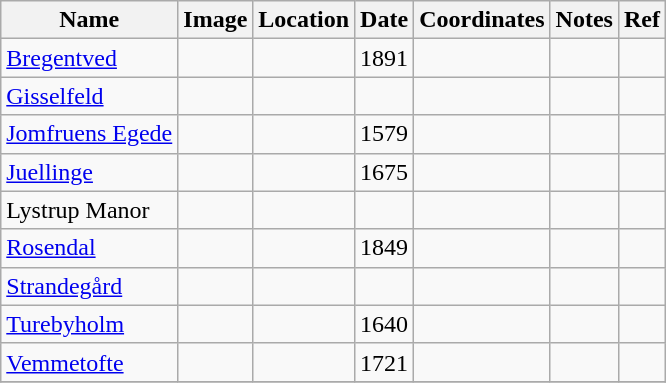<table class="wikitable sortable">
<tr>
<th>Name</th>
<th>Image</th>
<th>Location</th>
<th>Date</th>
<th>Coordinates</th>
<th>Notes</th>
<th>Ref</th>
</tr>
<tr>
<td><a href='#'>Bregentved</a></td>
<td></td>
<td></td>
<td>1891</td>
<td></td>
<td></td>
<td></td>
</tr>
<tr>
<td><a href='#'>Gisselfeld</a></td>
<td></td>
<td></td>
<td></td>
<td></td>
<td></td>
<td></td>
</tr>
<tr>
<td><a href='#'>Jomfruens Egede</a></td>
<td></td>
<td></td>
<td>1579</td>
<td></td>
<td></td>
<td></td>
</tr>
<tr>
<td><a href='#'>Juellinge</a></td>
<td></td>
<td></td>
<td>1675</td>
<td></td>
<td></td>
<td></td>
</tr>
<tr>
<td>Lystrup Manor</td>
<td></td>
<td></td>
<td></td>
<td></td>
<td></td>
<td></td>
</tr>
<tr>
<td><a href='#'>Rosendal</a></td>
<td></td>
<td></td>
<td>1849</td>
<td></td>
<td></td>
<td></td>
</tr>
<tr>
<td><a href='#'>Strandegård</a></td>
<td></td>
<td></td>
<td></td>
<td></td>
<td></td>
<td></td>
</tr>
<tr>
<td><a href='#'>Turebyholm</a></td>
<td></td>
<td></td>
<td>1640</td>
<td></td>
<td></td>
<td></td>
</tr>
<tr>
<td><a href='#'>Vemmetofte</a></td>
<td></td>
<td></td>
<td>1721</td>
<td></td>
<td></td>
<td></td>
</tr>
<tr>
</tr>
</table>
